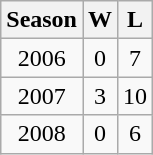<table class="wikitable sortable" style="text-align: center;">
<tr>
<th>Season</th>
<th>W</th>
<th>L</th>
</tr>
<tr>
<td style="text-align: center">2006</td>
<td>0</td>
<td>7</td>
</tr>
<tr>
<td style="text-align: center">2007</td>
<td>3</td>
<td>10</td>
</tr>
<tr>
<td style="text-align: center">2008</td>
<td>0</td>
<td>6</td>
</tr>
</table>
